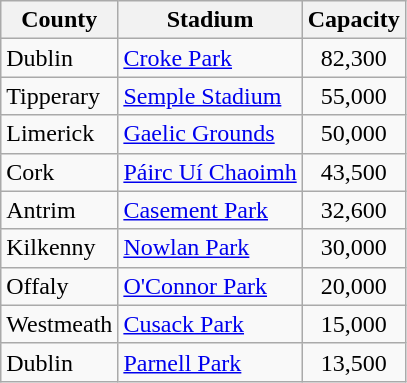<table class="wikitable sortable">
<tr>
<th>County</th>
<th>Stadium</th>
<th>Capacity</th>
</tr>
<tr>
<td>Dublin</td>
<td><a href='#'>Croke Park</a></td>
<td style="text-align:center">82,300</td>
</tr>
<tr>
<td>Tipperary</td>
<td><a href='#'>Semple Stadium</a></td>
<td style="text-align:center">55,000</td>
</tr>
<tr>
<td>Limerick</td>
<td><a href='#'>Gaelic Grounds</a></td>
<td style="text-align:center">50,000</td>
</tr>
<tr>
<td>Cork</td>
<td><a href='#'>Páirc Uí Chaoimh</a></td>
<td style="text-align:center">43,500</td>
</tr>
<tr>
<td>Antrim</td>
<td><a href='#'>Casement Park</a></td>
<td style="text-align:center">32,600</td>
</tr>
<tr>
<td>Kilkenny</td>
<td><a href='#'>Nowlan Park</a></td>
<td style="text-align:center">30,000</td>
</tr>
<tr>
<td>Offaly</td>
<td><a href='#'>O'Connor Park</a></td>
<td style="text-align:center">20,000</td>
</tr>
<tr>
<td>Westmeath</td>
<td><a href='#'>Cusack Park</a></td>
<td style="text-align:center">15,000</td>
</tr>
<tr>
<td>Dublin</td>
<td><a href='#'>Parnell Park</a></td>
<td style="text-align:center">13,500</td>
</tr>
</table>
